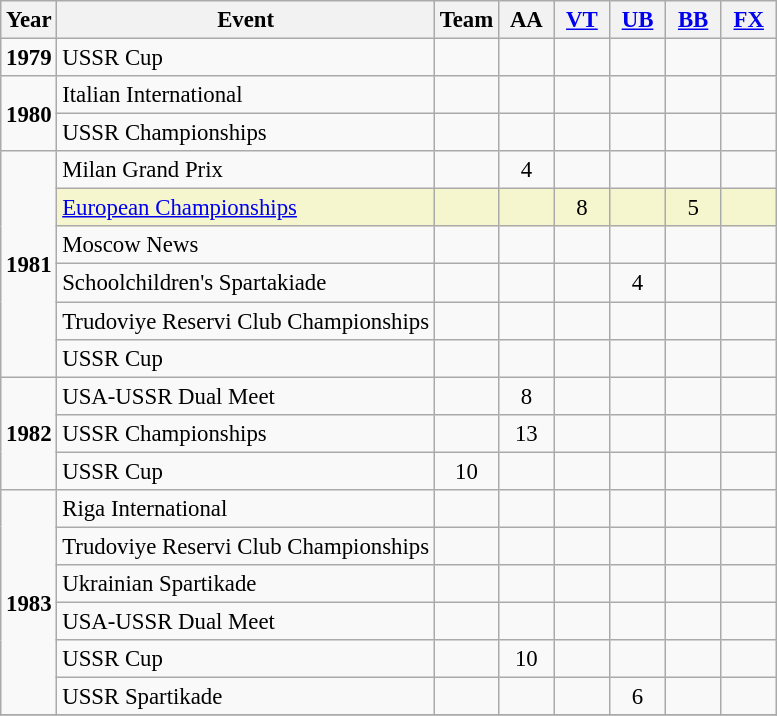<table class="wikitable" style="text-align:center; font-size:95%;">
<tr>
<th align=center>Year</th>
<th align=center>Event</th>
<th style="width:30px;">Team</th>
<th style="width:30px;">AA</th>
<th style="width:30px;"><a href='#'>VT</a></th>
<th style="width:30px;"><a href='#'>UB</a></th>
<th style="width:30px;"><a href='#'>BB</a></th>
<th style="width:30px;"><a href='#'>FX</a></th>
</tr>
<tr>
<td rowspan="1"><strong>1979</strong></td>
<td align=left>USSR Cup</td>
<td></td>
<td></td>
<td></td>
<td></td>
<td></td>
<td></td>
</tr>
<tr>
<td rowspan="2"><strong>1980</strong></td>
<td align=left>Italian International</td>
<td></td>
<td></td>
<td></td>
<td></td>
<td></td>
<td></td>
</tr>
<tr>
<td align=left>USSR Championships</td>
<td></td>
<td></td>
<td></td>
<td></td>
<td></td>
<td></td>
</tr>
<tr>
<td rowspan="6"><strong>1981</strong></td>
<td align=left>Milan Grand Prix</td>
<td></td>
<td>4</td>
<td></td>
<td></td>
<td></td>
<td></td>
</tr>
<tr bgcolor=#F5F6CE>
<td align=left><a href='#'>European Championships</a></td>
<td></td>
<td></td>
<td>8</td>
<td></td>
<td>5</td>
<td></td>
</tr>
<tr>
<td align=left>Moscow News</td>
<td></td>
<td></td>
<td></td>
<td></td>
<td></td>
<td></td>
</tr>
<tr>
<td align=left>Schoolchildren's Spartakiade</td>
<td></td>
<td></td>
<td></td>
<td>4</td>
<td></td>
<td></td>
</tr>
<tr>
<td align=left>Trudoviye Reservi Club Championships</td>
<td></td>
<td></td>
<td></td>
<td></td>
<td></td>
<td></td>
</tr>
<tr>
<td align=left>USSR Cup</td>
<td></td>
<td></td>
<td></td>
<td></td>
<td></td>
<td></td>
</tr>
<tr>
<td rowspan="3"><strong>1982</strong></td>
<td align=left>USA-USSR Dual Meet</td>
<td></td>
<td>8</td>
<td></td>
<td></td>
<td></td>
<td></td>
</tr>
<tr>
<td align=left>USSR Championships</td>
<td></td>
<td>13</td>
<td></td>
<td></td>
<td></td>
<td></td>
</tr>
<tr>
<td align=left>USSR Cup</td>
<td>10</td>
<td></td>
<td></td>
<td></td>
<td></td>
<td></td>
</tr>
<tr>
<td rowspan="6"><strong>1983</strong></td>
<td align=left>Riga International</td>
<td></td>
<td></td>
<td></td>
<td></td>
<td></td>
<td></td>
</tr>
<tr>
<td align=left>Trudoviye Reservi Club Championships</td>
<td></td>
<td></td>
<td></td>
<td></td>
<td></td>
<td></td>
</tr>
<tr>
<td align=left>Ukrainian Spartikade</td>
<td></td>
<td></td>
<td></td>
<td></td>
<td></td>
<td></td>
</tr>
<tr>
<td align=left>USA-USSR Dual Meet</td>
<td></td>
<td></td>
<td></td>
<td></td>
<td></td>
<td></td>
</tr>
<tr>
<td align=left>USSR Cup</td>
<td></td>
<td>10</td>
<td></td>
<td></td>
<td></td>
<td></td>
</tr>
<tr>
<td align=left>USSR Spartikade</td>
<td></td>
<td></td>
<td></td>
<td>6</td>
<td></td>
<td></td>
</tr>
<tr>
</tr>
</table>
